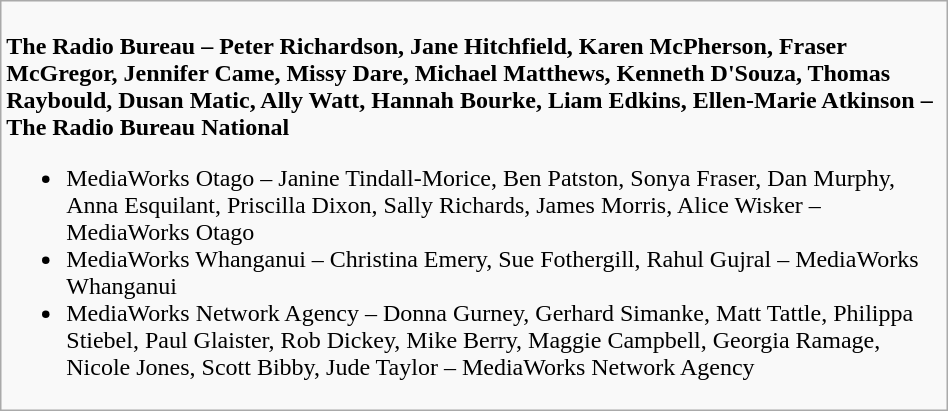<table class=wikitable width="50%">
<tr>
<td valign="top" width="50%"><br>
<strong>The Radio Bureau – Peter Richardson, Jane Hitchfield, Karen McPherson, Fraser McGregor, Jennifer Came, Missy Dare, Michael Matthews, Kenneth D'Souza, Thomas Raybould, Dusan Matic, Ally Watt, Hannah Bourke, Liam Edkins, Ellen-Marie Atkinson – The Radio Bureau National</strong><ul><li>MediaWorks Otago – Janine Tindall-Morice, Ben Patston, Sonya Fraser, Dan Murphy, Anna Esquilant, Priscilla Dixon, Sally Richards, James Morris, Alice Wisker – MediaWorks Otago</li><li>MediaWorks Whanganui – Christina Emery, Sue Fothergill, Rahul Gujral – MediaWorks Whanganui</li><li>MediaWorks Network Agency – Donna Gurney, Gerhard Simanke, Matt Tattle, Philippa Stiebel, Paul Glaister, Rob Dickey, Mike Berry, Maggie Campbell, Georgia Ramage, Nicole Jones, Scott Bibby, Jude Taylor – MediaWorks Network Agency</li></ul></td>
</tr>
</table>
